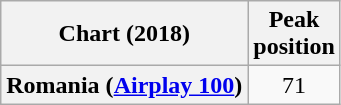<table class="wikitable plainrowheaders">
<tr>
<th>Chart (2018)</th>
<th>Peak<br>position</th>
</tr>
<tr>
<th scope="row">Romania (<a href='#'>Airplay 100</a>)</th>
<td style="text-align:center;">71</td>
</tr>
</table>
